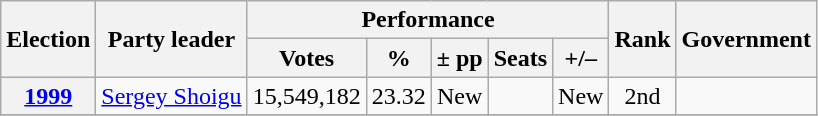<table class=wikitable style=text-align:center>
<tr>
<th rowspan="2">Election</th>
<th rowspan="2">Party leader</th>
<th colspan="5" scope="col">Performance</th>
<th rowspan="2">Rank</th>
<th rowspan="2">Government</th>
</tr>
<tr>
<th>Votes</th>
<th>%</th>
<th>± pp</th>
<th>Seats</th>
<th>+/–</th>
</tr>
<tr>
<th><a href='#'>1999</a></th>
<td><a href='#'>Sergey Shoigu</a></td>
<td>15,549,182</td>
<td>23.32</td>
<td>New</td>
<td></td>
<td>New</td>
<td>2nd</td>
<td></td>
</tr>
<tr>
</tr>
</table>
